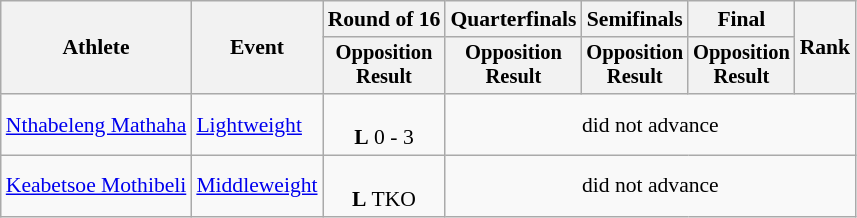<table class="wikitable" style="font-size:90%;">
<tr>
<th rowspan=2>Athlete</th>
<th rowspan=2>Event</th>
<th>Round of 16</th>
<th>Quarterfinals</th>
<th>Semifinals</th>
<th>Final</th>
<th rowspan=2>Rank</th>
</tr>
<tr style="font-size:95%">
<th>Opposition<br>Result</th>
<th>Opposition<br>Result</th>
<th>Opposition<br>Result</th>
<th>Opposition<br>Result</th>
</tr>
<tr align=center>
<td align=left><a href='#'>Nthabeleng Mathaha</a></td>
<td align=left><a href='#'>Lightweight</a></td>
<td><br><strong>L</strong> 0 - 3</td>
<td colspan=4>did not advance</td>
</tr>
<tr align=center>
<td align=left><a href='#'>Keabetsoe Mothibeli</a></td>
<td align=left><a href='#'>Middleweight</a></td>
<td><br><strong>L</strong> TKO</td>
<td colspan=4>did not advance</td>
</tr>
</table>
